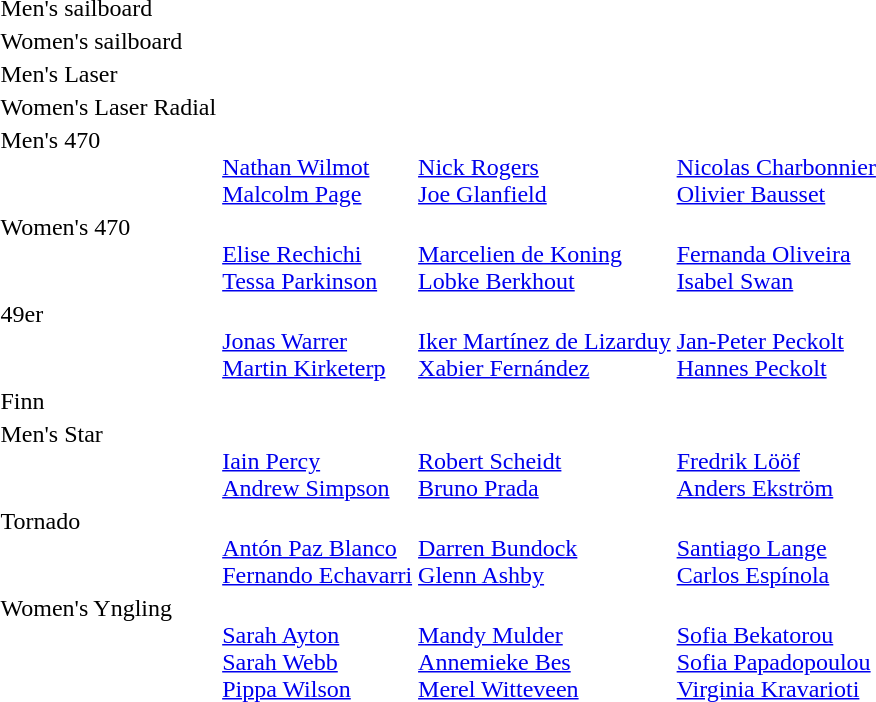<table>
<tr>
<td>Men's sailboard<br></td>
<td></td>
<td></td>
<td></td>
</tr>
<tr>
<td>Women's sailboard<br></td>
<td></td>
<td></td>
<td></td>
</tr>
<tr>
<td>Men's Laser<br></td>
<td></td>
<td></td>
<td></td>
</tr>
<tr>
<td>Women's Laser Radial<br></td>
<td></td>
<td></td>
<td></td>
</tr>
<tr valign="top">
<td>Men's 470<br></td>
<td><br><a href='#'>Nathan Wilmot</a><br><a href='#'>Malcolm Page</a></td>
<td><br><a href='#'>Nick Rogers</a><br><a href='#'>Joe Glanfield</a></td>
<td><br><a href='#'>Nicolas Charbonnier</a><br><a href='#'>Olivier Bausset</a></td>
</tr>
<tr valign="top">
<td>Women's 470<br></td>
<td><br><a href='#'>Elise Rechichi</a><br><a href='#'>Tessa Parkinson</a></td>
<td><br><a href='#'>Marcelien de Koning</a><br><a href='#'>Lobke Berkhout</a></td>
<td><br><a href='#'>Fernanda Oliveira</a><br><a href='#'>Isabel Swan</a></td>
</tr>
<tr valign="top">
<td>49er<br></td>
<td><br><a href='#'>Jonas Warrer</a><br><a href='#'>Martin Kirketerp</a></td>
<td><br><a href='#'>Iker Martínez de Lizarduy</a><br><a href='#'>Xabier Fernández</a></td>
<td><br><a href='#'>Jan-Peter Peckolt</a><br><a href='#'>Hannes Peckolt</a></td>
</tr>
<tr valign="top">
<td>Finn<br></td>
<td></td>
<td></td>
<td></td>
</tr>
<tr valign="top">
<td>Men's Star<br></td>
<td><br><a href='#'>Iain Percy</a><br><a href='#'>Andrew Simpson</a></td>
<td><br><a href='#'>Robert Scheidt</a><br><a href='#'>Bruno Prada</a></td>
<td><br><a href='#'>Fredrik Lööf</a><br><a href='#'>Anders Ekström</a></td>
</tr>
<tr valign="top">
<td>Tornado<br></td>
<td><br><a href='#'>Antón Paz Blanco</a><br><a href='#'>Fernando Echavarri</a></td>
<td><br><a href='#'>Darren Bundock</a><br><a href='#'>Glenn Ashby</a></td>
<td><br><a href='#'>Santiago Lange</a><br><a href='#'>Carlos Espínola</a></td>
</tr>
<tr valign="top">
<td>Women's Yngling<br></td>
<td><br><a href='#'>Sarah Ayton</a><br><a href='#'>Sarah Webb</a><br><a href='#'>Pippa Wilson</a></td>
<td><br><a href='#'>Mandy Mulder</a><br><a href='#'>Annemieke Bes</a><br><a href='#'>Merel Witteveen</a></td>
<td><br><a href='#'>Sofia Bekatorou</a><br><a href='#'>Sofia Papadopoulou</a><br><a href='#'>Virginia Kravarioti</a></td>
</tr>
</table>
